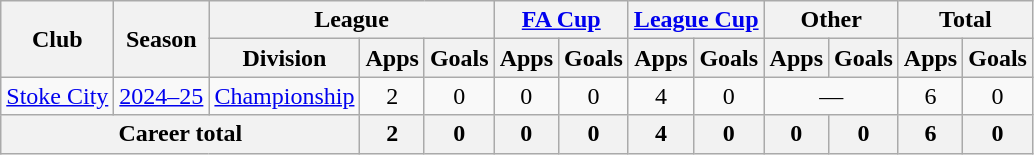<table class="wikitable" style="text-align: center;">
<tr>
<th rowspan="2">Club</th>
<th rowspan="2">Season</th>
<th colspan="3">League</th>
<th colspan="2"><a href='#'>FA Cup</a></th>
<th colspan="2"><a href='#'>League Cup</a></th>
<th colspan="2">Other</th>
<th colspan="2">Total</th>
</tr>
<tr>
<th>Division</th>
<th>Apps</th>
<th>Goals</th>
<th>Apps</th>
<th>Goals</th>
<th>Apps</th>
<th>Goals</th>
<th>Apps</th>
<th>Goals</th>
<th>Apps</th>
<th>Goals</th>
</tr>
<tr>
<td><a href='#'>Stoke City</a></td>
<td><a href='#'>2024–25</a></td>
<td><a href='#'>Championship</a></td>
<td>2</td>
<td>0</td>
<td>0</td>
<td>0</td>
<td>4</td>
<td>0</td>
<td colspan=2>—</td>
<td>6</td>
<td>0</td>
</tr>
<tr>
<th colspan="3">Career total</th>
<th>2</th>
<th>0</th>
<th>0</th>
<th>0</th>
<th>4</th>
<th>0</th>
<th>0</th>
<th>0</th>
<th>6</th>
<th>0</th>
</tr>
</table>
